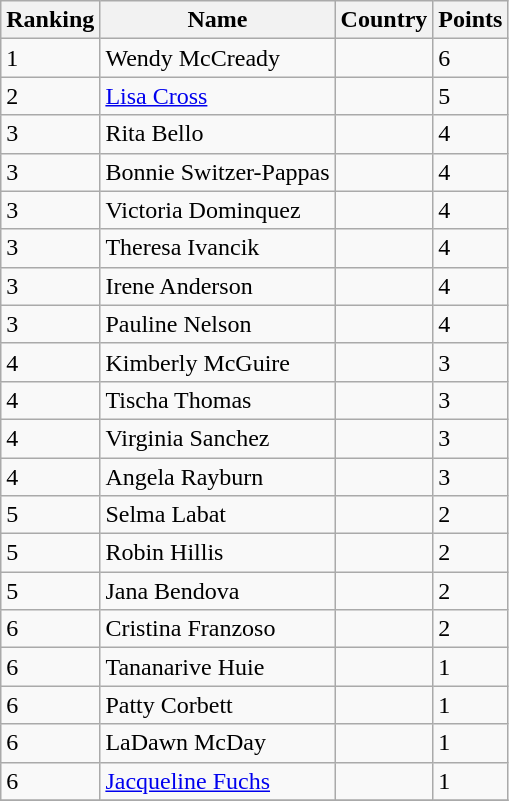<table class="wikitable">
<tr>
<th>Ranking</th>
<th>Name</th>
<th>Country</th>
<th>Points</th>
</tr>
<tr>
<td>1</td>
<td>Wendy McCready</td>
<td></td>
<td>6</td>
</tr>
<tr>
<td>2</td>
<td><a href='#'>Lisa Cross</a></td>
<td></td>
<td>5</td>
</tr>
<tr>
<td>3</td>
<td>Rita Bello</td>
<td></td>
<td>4</td>
</tr>
<tr>
<td>3</td>
<td>Bonnie Switzer-Pappas</td>
<td></td>
<td>4</td>
</tr>
<tr>
<td>3</td>
<td>Victoria Dominquez</td>
<td></td>
<td>4</td>
</tr>
<tr>
<td>3</td>
<td>Theresa Ivancik</td>
<td></td>
<td>4</td>
</tr>
<tr>
<td>3</td>
<td>Irene Anderson</td>
<td></td>
<td>4</td>
</tr>
<tr>
<td>3</td>
<td>Pauline Nelson</td>
<td></td>
<td>4</td>
</tr>
<tr>
<td>4</td>
<td>Kimberly McGuire</td>
<td></td>
<td>3</td>
</tr>
<tr>
<td>4</td>
<td>Tischa Thomas</td>
<td></td>
<td>3</td>
</tr>
<tr>
<td>4</td>
<td>Virginia Sanchez</td>
<td></td>
<td>3</td>
</tr>
<tr>
<td>4</td>
<td>Angela Rayburn</td>
<td></td>
<td>3</td>
</tr>
<tr>
<td>5</td>
<td>Selma Labat</td>
<td></td>
<td>2</td>
</tr>
<tr>
<td>5</td>
<td>Robin Hillis</td>
<td></td>
<td>2</td>
</tr>
<tr>
<td>5</td>
<td>Jana Bendova</td>
<td></td>
<td>2</td>
</tr>
<tr>
<td>6</td>
<td>Cristina Franzoso</td>
<td></td>
<td>2</td>
</tr>
<tr>
<td>6</td>
<td>Tananarive Huie</td>
<td></td>
<td>1</td>
</tr>
<tr>
<td>6</td>
<td>Patty Corbett</td>
<td></td>
<td>1</td>
</tr>
<tr>
<td>6</td>
<td>LaDawn McDay</td>
<td></td>
<td>1</td>
</tr>
<tr>
<td>6</td>
<td><a href='#'>Jacqueline Fuchs</a></td>
<td></td>
<td>1</td>
</tr>
<tr>
</tr>
</table>
